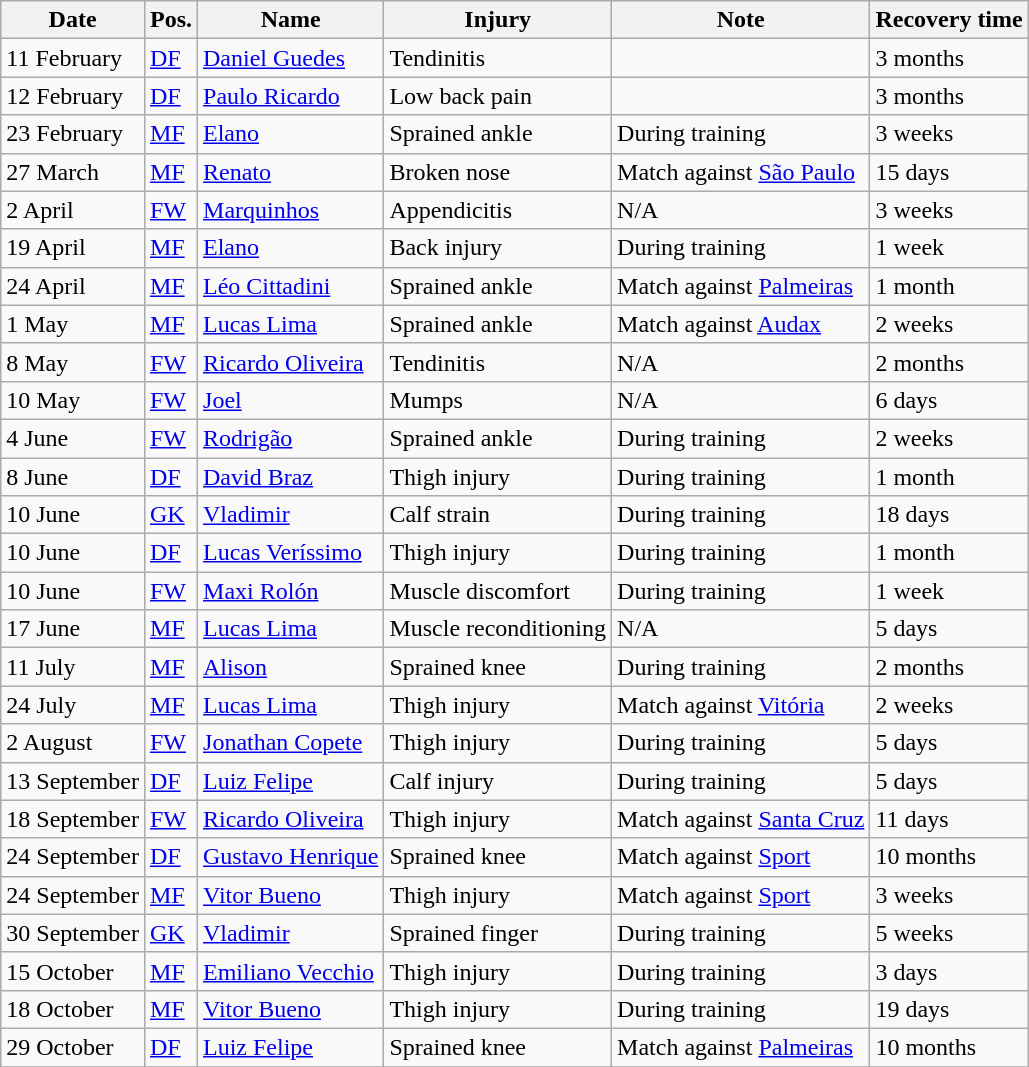<table class="wikitable">
<tr>
<th>Date</th>
<th>Pos.</th>
<th>Name</th>
<th>Injury</th>
<th>Note</th>
<th>Recovery time</th>
</tr>
<tr>
<td>11 February</td>
<td><a href='#'>DF</a></td>
<td> <a href='#'>Daniel Guedes</a></td>
<td>Tendinitis</td>
<td></td>
<td>3 months</td>
</tr>
<tr>
<td>12 February</td>
<td><a href='#'>DF</a></td>
<td> <a href='#'>Paulo Ricardo</a></td>
<td>Low back pain</td>
<td></td>
<td>3 months</td>
</tr>
<tr>
<td>23 February</td>
<td><a href='#'>MF</a></td>
<td> <a href='#'>Elano</a></td>
<td>Sprained ankle</td>
<td>During training</td>
<td>3 weeks</td>
</tr>
<tr>
<td>27 March</td>
<td><a href='#'>MF</a></td>
<td> <a href='#'>Renato</a></td>
<td>Broken nose</td>
<td>Match against <a href='#'>São Paulo</a></td>
<td>15 days</td>
</tr>
<tr>
<td>2 April</td>
<td><a href='#'>FW</a></td>
<td> <a href='#'>Marquinhos</a></td>
<td>Appendicitis</td>
<td>N/A</td>
<td>3 weeks</td>
</tr>
<tr>
<td>19 April</td>
<td><a href='#'>MF</a></td>
<td> <a href='#'>Elano</a></td>
<td>Back injury</td>
<td>During training</td>
<td>1 week</td>
</tr>
<tr>
<td>24 April</td>
<td><a href='#'>MF</a></td>
<td> <a href='#'>Léo Cittadini</a></td>
<td>Sprained ankle</td>
<td>Match against <a href='#'>Palmeiras</a></td>
<td>1 month</td>
</tr>
<tr>
<td>1 May</td>
<td><a href='#'>MF</a></td>
<td> <a href='#'>Lucas Lima</a></td>
<td>Sprained ankle</td>
<td>Match against <a href='#'>Audax</a></td>
<td>2 weeks</td>
</tr>
<tr>
<td>8 May</td>
<td><a href='#'>FW</a></td>
<td> <a href='#'>Ricardo Oliveira</a></td>
<td>Tendinitis</td>
<td>N/A</td>
<td>2 months</td>
</tr>
<tr>
<td>10 May</td>
<td><a href='#'>FW</a></td>
<td> <a href='#'>Joel</a></td>
<td>Mumps</td>
<td>N/A</td>
<td>6 days</td>
</tr>
<tr>
<td>4 June</td>
<td><a href='#'>FW</a></td>
<td> <a href='#'>Rodrigão</a></td>
<td>Sprained ankle</td>
<td>During training</td>
<td>2 weeks</td>
</tr>
<tr>
<td>8 June</td>
<td><a href='#'>DF</a></td>
<td> <a href='#'>David Braz</a></td>
<td>Thigh injury</td>
<td>During training</td>
<td>1 month</td>
</tr>
<tr>
<td>10 June</td>
<td><a href='#'>GK</a></td>
<td> <a href='#'>Vladimir</a></td>
<td>Calf strain</td>
<td>During training</td>
<td>18 days</td>
</tr>
<tr>
<td>10 June</td>
<td><a href='#'>DF</a></td>
<td> <a href='#'>Lucas Veríssimo</a></td>
<td>Thigh injury</td>
<td>During training</td>
<td>1 month</td>
</tr>
<tr>
<td>10 June</td>
<td><a href='#'>FW</a></td>
<td> <a href='#'>Maxi Rolón</a></td>
<td>Muscle discomfort</td>
<td>During training</td>
<td>1 week</td>
</tr>
<tr>
<td>17 June</td>
<td><a href='#'>MF</a></td>
<td> <a href='#'>Lucas Lima</a></td>
<td>Muscle reconditioning</td>
<td>N/A</td>
<td>5 days</td>
</tr>
<tr>
<td>11 July</td>
<td><a href='#'>MF</a></td>
<td> <a href='#'>Alison</a></td>
<td>Sprained knee</td>
<td>During training</td>
<td>2 months</td>
</tr>
<tr>
<td>24 July</td>
<td><a href='#'>MF</a></td>
<td> <a href='#'>Lucas Lima</a></td>
<td>Thigh injury</td>
<td>Match against <a href='#'>Vitória</a></td>
<td>2 weeks</td>
</tr>
<tr>
<td>2 August</td>
<td><a href='#'>FW</a></td>
<td> <a href='#'>Jonathan Copete</a></td>
<td>Thigh injury</td>
<td>During training</td>
<td>5 days</td>
</tr>
<tr>
<td>13 September</td>
<td><a href='#'>DF</a></td>
<td> <a href='#'>Luiz Felipe</a></td>
<td>Calf injury</td>
<td>During training</td>
<td>5 days</td>
</tr>
<tr>
<td>18 September</td>
<td><a href='#'>FW</a></td>
<td> <a href='#'>Ricardo Oliveira</a></td>
<td>Thigh injury</td>
<td>Match against <a href='#'>Santa Cruz</a></td>
<td>11 days</td>
</tr>
<tr>
<td>24 September</td>
<td><a href='#'>DF</a></td>
<td> <a href='#'>Gustavo Henrique</a></td>
<td>Sprained knee</td>
<td>Match against <a href='#'>Sport</a></td>
<td>10 months</td>
</tr>
<tr>
<td>24 September</td>
<td><a href='#'>MF</a></td>
<td> <a href='#'>Vitor Bueno</a></td>
<td>Thigh injury</td>
<td>Match against <a href='#'>Sport</a></td>
<td>3 weeks</td>
</tr>
<tr>
<td>30 September</td>
<td><a href='#'>GK</a></td>
<td> <a href='#'>Vladimir</a></td>
<td>Sprained finger</td>
<td>During training</td>
<td>5 weeks</td>
</tr>
<tr>
<td>15 October</td>
<td><a href='#'>MF</a></td>
<td> <a href='#'>Emiliano Vecchio</a></td>
<td>Thigh injury</td>
<td>During training</td>
<td>3 days</td>
</tr>
<tr>
<td>18 October</td>
<td><a href='#'>MF</a></td>
<td> <a href='#'>Vitor Bueno</a></td>
<td>Thigh injury</td>
<td>During training</td>
<td>19 days</td>
</tr>
<tr>
<td>29 October</td>
<td><a href='#'>DF</a></td>
<td> <a href='#'>Luiz Felipe</a></td>
<td>Sprained knee</td>
<td>Match against <a href='#'>Palmeiras</a></td>
<td>10 months</td>
</tr>
<tr>
</tr>
</table>
